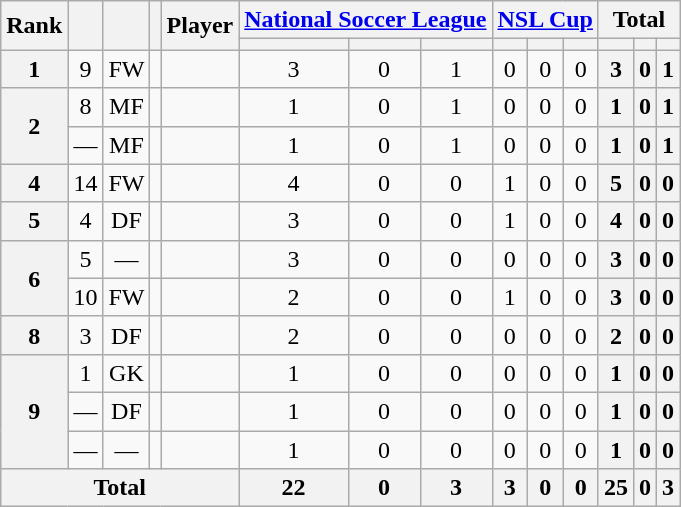<table class="wikitable sortable" style="text-align:center">
<tr>
<th rowspan="2">Rank</th>
<th rowspan="2"></th>
<th rowspan="2"></th>
<th rowspan="2"></th>
<th rowspan="2">Player</th>
<th colspan="3"><a href='#'>National Soccer League</a></th>
<th colspan="3"><a href='#'>NSL Cup</a></th>
<th colspan="3">Total</th>
</tr>
<tr>
<th></th>
<th></th>
<th></th>
<th></th>
<th></th>
<th></th>
<th></th>
<th></th>
<th></th>
</tr>
<tr>
<th>1</th>
<td>9</td>
<td>FW</td>
<td></td>
<td align="left"><br></td>
<td>3</td>
<td>0</td>
<td>1<br></td>
<td>0</td>
<td>0</td>
<td>0<br></td>
<th>3</th>
<th>0</th>
<th>1</th>
</tr>
<tr>
<th rowspan="2">2</th>
<td>8</td>
<td>MF</td>
<td></td>
<td align="left"><br></td>
<td>1</td>
<td>0</td>
<td>1<br></td>
<td>0</td>
<td>0</td>
<td>0<br></td>
<th>1</th>
<th>0</th>
<th>1</th>
</tr>
<tr>
<td>—</td>
<td>MF</td>
<td></td>
<td align="left"><br></td>
<td>1</td>
<td>0</td>
<td>1<br></td>
<td>0</td>
<td>0</td>
<td>0<br></td>
<th>1</th>
<th>0</th>
<th>1</th>
</tr>
<tr>
<th>4</th>
<td>14</td>
<td>FW</td>
<td></td>
<td align="left"><br></td>
<td>4</td>
<td>0</td>
<td>0<br></td>
<td>1</td>
<td>0</td>
<td>0<br></td>
<th>5</th>
<th>0</th>
<th>0</th>
</tr>
<tr>
<th>5</th>
<td>4</td>
<td>DF</td>
<td></td>
<td align="left"><br></td>
<td>3</td>
<td>0</td>
<td>0<br></td>
<td>1</td>
<td>0</td>
<td>0<br></td>
<th>4</th>
<th>0</th>
<th>0</th>
</tr>
<tr>
<th rowspan="2">6</th>
<td>5</td>
<td>—</td>
<td></td>
<td align="left"><br></td>
<td>3</td>
<td>0</td>
<td>0<br></td>
<td>0</td>
<td>0</td>
<td>0<br></td>
<th>3</th>
<th>0</th>
<th>0</th>
</tr>
<tr>
<td>10</td>
<td>FW</td>
<td></td>
<td align="left"><br></td>
<td>2</td>
<td>0</td>
<td>0<br></td>
<td>1</td>
<td>0</td>
<td>0<br></td>
<th>3</th>
<th>0</th>
<th>0</th>
</tr>
<tr>
<th>8</th>
<td>3</td>
<td>DF</td>
<td></td>
<td align="left"><br></td>
<td>2</td>
<td>0</td>
<td>0<br></td>
<td>0</td>
<td>0</td>
<td>0<br></td>
<th>2</th>
<th>0</th>
<th>0</th>
</tr>
<tr>
<th rowspan="3">9</th>
<td>1</td>
<td>GK</td>
<td></td>
<td align="left"><br></td>
<td>1</td>
<td>0</td>
<td>0<br></td>
<td>0</td>
<td>0</td>
<td>0<br></td>
<th>1</th>
<th>0</th>
<th>0</th>
</tr>
<tr>
<td>—</td>
<td>DF</td>
<td></td>
<td align="left"><br></td>
<td>1</td>
<td>0</td>
<td>0<br></td>
<td>0</td>
<td>0</td>
<td>0<br></td>
<th>1</th>
<th>0</th>
<th>0</th>
</tr>
<tr>
<td>—</td>
<td>—</td>
<td></td>
<td align="left"><br></td>
<td>1</td>
<td>0</td>
<td>0<br></td>
<td>0</td>
<td>0</td>
<td>0<br></td>
<th>1</th>
<th>0</th>
<th>0</th>
</tr>
<tr>
<th colspan="5">Total<br></th>
<th>22</th>
<th>0</th>
<th>3<br></th>
<th>3</th>
<th>0</th>
<th>0<br></th>
<th>25</th>
<th>0</th>
<th>3</th>
</tr>
</table>
